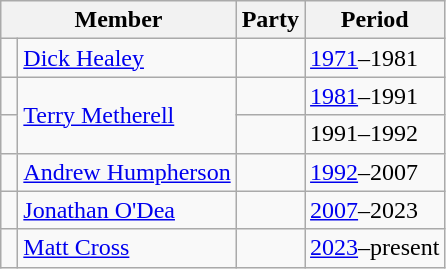<table class="wikitable">
<tr>
<th colspan="2">Member</th>
<th>Party</th>
<th>Period</th>
</tr>
<tr>
<td> </td>
<td><a href='#'>Dick Healey</a></td>
<td></td>
<td><a href='#'>1971</a>–1981</td>
</tr>
<tr>
<td> </td>
<td rowspan="2"><a href='#'>Terry Metherell</a></td>
<td></td>
<td><a href='#'>1981</a>–1991</td>
</tr>
<tr>
<td> </td>
<td></td>
<td>1991–1992</td>
</tr>
<tr>
<td> </td>
<td><a href='#'>Andrew Humpherson</a></td>
<td></td>
<td><a href='#'>1992</a>–2007</td>
</tr>
<tr>
<td> </td>
<td><a href='#'>Jonathan O'Dea</a></td>
<td></td>
<td><a href='#'>2007</a>–2023</td>
</tr>
<tr>
<td> </td>
<td><a href='#'>Matt Cross</a></td>
<td></td>
<td><a href='#'>2023</a>–present</td>
</tr>
</table>
